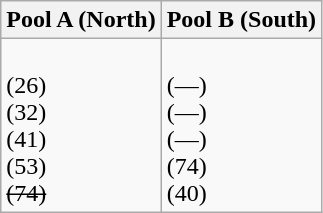<table class="wikitable">
<tr>
<th width=50%>Pool A (North)</th>
<th width=50%>Pool B (South)</th>
</tr>
<tr>
<td><br> (26)<br>
 (32)<br>
 (41)<br>
 (53)<br>
<s> (74)</s></td>
<td><br> (—)<br>
 (—)<br>
 (—)<br>
 (74)<br>
 (40)</td>
</tr>
</table>
